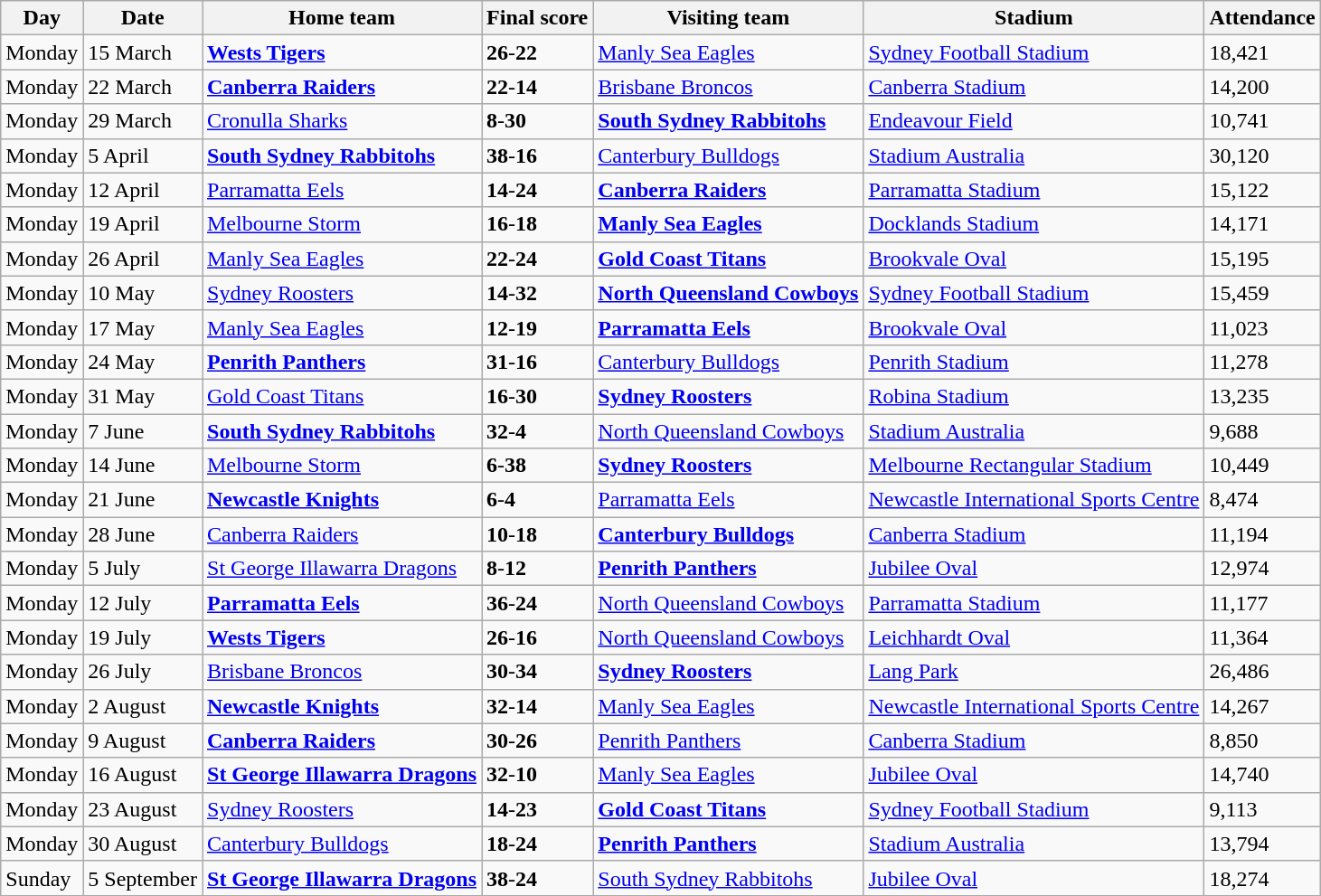<table class="wikitable">
<tr>
<th>Day</th>
<th>Date</th>
<th>Home team</th>
<th>Final score</th>
<th>Visiting team</th>
<th>Stadium</th>
<th>Attendance</th>
</tr>
<tr>
<td>Monday</td>
<td>15 March</td>
<td> <strong><a href='#'>Wests Tigers</a></strong></td>
<td><strong>26</strong>-<strong>22</strong></td>
<td> <a href='#'>Manly Sea Eagles</a></td>
<td><a href='#'>Sydney Football Stadium</a></td>
<td>18,421</td>
</tr>
<tr>
<td>Monday</td>
<td>22 March</td>
<td> <strong><a href='#'>Canberra Raiders</a></strong></td>
<td><strong>22</strong>-<strong>14</strong></td>
<td> <a href='#'>Brisbane Broncos</a></td>
<td><a href='#'>Canberra Stadium</a></td>
<td>14,200</td>
</tr>
<tr>
<td>Monday</td>
<td>29 March</td>
<td> <a href='#'>Cronulla Sharks</a></td>
<td><strong>8</strong>-<strong>30</strong></td>
<td> <strong><a href='#'>South Sydney Rabbitohs</a></strong></td>
<td><a href='#'>Endeavour Field</a></td>
<td>10,741</td>
</tr>
<tr>
<td>Monday</td>
<td>5 April</td>
<td> <strong><a href='#'>South Sydney Rabbitohs</a></strong></td>
<td><strong>38</strong>-<strong>16</strong></td>
<td> <a href='#'>Canterbury Bulldogs</a></td>
<td><a href='#'>Stadium Australia</a></td>
<td>30,120</td>
</tr>
<tr>
<td>Monday</td>
<td>12 April</td>
<td> <a href='#'>Parramatta Eels</a></td>
<td><strong>14</strong>-<strong>24</strong></td>
<td> <strong><a href='#'>Canberra Raiders</a></strong></td>
<td><a href='#'>Parramatta Stadium</a></td>
<td>15,122</td>
</tr>
<tr>
<td>Monday</td>
<td>19 April</td>
<td> <a href='#'>Melbourne Storm</a></td>
<td><strong>16</strong>-<strong>18</strong></td>
<td> <strong><a href='#'>Manly Sea Eagles</a></strong></td>
<td><a href='#'>Docklands Stadium</a></td>
<td>14,171</td>
</tr>
<tr>
<td>Monday</td>
<td>26 April</td>
<td> <a href='#'>Manly Sea Eagles</a></td>
<td><strong>22</strong>-<strong>24</strong></td>
<td> <strong><a href='#'>Gold Coast Titans</a></strong></td>
<td><a href='#'>Brookvale Oval</a></td>
<td>15,195</td>
</tr>
<tr>
<td>Monday</td>
<td>10 May</td>
<td> <a href='#'>Sydney Roosters</a></td>
<td><strong>14</strong>-<strong>32</strong></td>
<td> <strong><a href='#'>North Queensland Cowboys</a></strong></td>
<td><a href='#'>Sydney Football Stadium</a></td>
<td>15,459</td>
</tr>
<tr>
<td>Monday</td>
<td>17 May</td>
<td> <a href='#'>Manly Sea Eagles</a></td>
<td><strong>12</strong>-<strong>19</strong></td>
<td> <strong><a href='#'>Parramatta Eels</a></strong></td>
<td><a href='#'>Brookvale Oval</a></td>
<td>11,023</td>
</tr>
<tr>
<td>Monday</td>
<td>24 May</td>
<td> <strong><a href='#'>Penrith Panthers</a></strong></td>
<td><strong>31</strong>-<strong>16</strong></td>
<td> <a href='#'>Canterbury Bulldogs</a></td>
<td><a href='#'>Penrith Stadium</a></td>
<td>11,278</td>
</tr>
<tr>
<td>Monday</td>
<td>31 May</td>
<td> <a href='#'>Gold Coast Titans</a></td>
<td><strong>16</strong>-<strong>30</strong></td>
<td> <strong><a href='#'>Sydney Roosters</a></strong></td>
<td><a href='#'>Robina Stadium</a></td>
<td>13,235</td>
</tr>
<tr>
<td>Monday</td>
<td>7 June</td>
<td> <strong><a href='#'>South Sydney Rabbitohs</a></strong></td>
<td><strong>32</strong>-<strong>4</strong></td>
<td> <a href='#'>North Queensland Cowboys</a></td>
<td><a href='#'>Stadium Australia</a></td>
<td>9,688</td>
</tr>
<tr>
<td>Monday</td>
<td>14 June</td>
<td> <a href='#'>Melbourne Storm</a></td>
<td><strong>6</strong>-<strong>38</strong></td>
<td> <strong><a href='#'>Sydney Roosters</a></strong></td>
<td><a href='#'>Melbourne Rectangular Stadium</a></td>
<td>10,449</td>
</tr>
<tr>
<td>Monday</td>
<td>21 June</td>
<td> <strong><a href='#'>Newcastle Knights</a></strong></td>
<td><strong>6</strong>-<strong>4</strong></td>
<td> <a href='#'>Parramatta Eels</a></td>
<td><a href='#'>Newcastle International Sports Centre</a></td>
<td>8,474</td>
</tr>
<tr>
<td>Monday</td>
<td>28 June</td>
<td> <a href='#'>Canberra Raiders</a></td>
<td><strong>10</strong>-<strong>18</strong></td>
<td> <strong><a href='#'>Canterbury Bulldogs</a></strong></td>
<td><a href='#'>Canberra Stadium</a></td>
<td>11,194</td>
</tr>
<tr>
<td>Monday</td>
<td>5 July</td>
<td> <a href='#'>St George Illawarra Dragons</a></td>
<td><strong>8</strong>-<strong>12</strong></td>
<td> <strong><a href='#'>Penrith Panthers</a></strong></td>
<td><a href='#'>Jubilee Oval</a></td>
<td>12,974</td>
</tr>
<tr>
<td>Monday</td>
<td>12 July</td>
<td> <strong><a href='#'>Parramatta Eels</a></strong></td>
<td><strong>36</strong>-<strong>24</strong></td>
<td> <a href='#'>North Queensland Cowboys</a></td>
<td><a href='#'>Parramatta Stadium</a></td>
<td>11,177</td>
</tr>
<tr>
<td>Monday</td>
<td>19 July</td>
<td> <strong><a href='#'>Wests Tigers</a></strong></td>
<td><strong>26</strong>-<strong>16</strong></td>
<td> <a href='#'>North Queensland Cowboys</a></td>
<td><a href='#'>Leichhardt Oval</a></td>
<td>11,364</td>
</tr>
<tr>
<td>Monday</td>
<td>26 July</td>
<td> <a href='#'>Brisbane Broncos</a></td>
<td><strong>30</strong>-<strong>34</strong></td>
<td> <strong><a href='#'>Sydney Roosters</a></strong></td>
<td><a href='#'>Lang Park</a></td>
<td>26,486</td>
</tr>
<tr>
<td>Monday</td>
<td>2 August</td>
<td> <strong><a href='#'>Newcastle Knights</a></strong></td>
<td><strong>32</strong>-<strong>14</strong></td>
<td> <a href='#'>Manly Sea Eagles</a></td>
<td><a href='#'>Newcastle International Sports Centre</a></td>
<td>14,267</td>
</tr>
<tr>
<td>Monday</td>
<td>9 August</td>
<td> <strong><a href='#'>Canberra Raiders</a></strong></td>
<td><strong>30</strong>-<strong>26</strong></td>
<td> <a href='#'>Penrith Panthers</a></td>
<td><a href='#'>Canberra Stadium</a></td>
<td>8,850</td>
</tr>
<tr>
<td>Monday</td>
<td>16 August</td>
<td> <strong><a href='#'>St George Illawarra Dragons</a></strong></td>
<td><strong>32</strong>-<strong>10</strong></td>
<td> <a href='#'>Manly Sea Eagles</a></td>
<td><a href='#'>Jubilee Oval</a></td>
<td>14,740</td>
</tr>
<tr>
<td>Monday</td>
<td>23 August</td>
<td> <a href='#'>Sydney Roosters</a></td>
<td><strong>14</strong>-<strong>23</strong></td>
<td> <strong><a href='#'>Gold Coast Titans</a></strong></td>
<td><a href='#'>Sydney Football Stadium</a></td>
<td>9,113</td>
</tr>
<tr>
<td>Monday</td>
<td>30 August</td>
<td> <a href='#'>Canterbury Bulldogs</a></td>
<td><strong>18</strong>-<strong>24</strong></td>
<td> <strong><a href='#'>Penrith Panthers</a></strong></td>
<td><a href='#'>Stadium Australia</a></td>
<td>13,794</td>
</tr>
<tr>
<td>Sunday</td>
<td>5 September</td>
<td> <strong><a href='#'>St George Illawarra Dragons</a></strong></td>
<td><strong>38</strong>-<strong>24</strong></td>
<td> <a href='#'>South Sydney Rabbitohs</a></td>
<td><a href='#'>Jubilee Oval</a></td>
<td>18,274</td>
</tr>
</table>
